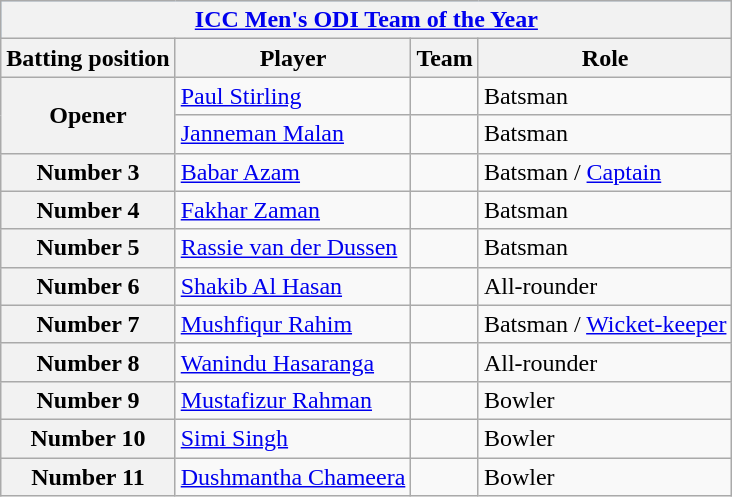<table class="wikitable plainrowheaders">
<tr style="background:#9cf;">
<th colspan="5"><a href='#'>ICC Men's ODI Team of the Year</a></th>
</tr>
<tr>
<th>Batting position</th>
<th>Player</th>
<th>Team</th>
<th>Role</th>
</tr>
<tr>
<th scope=row style=text-align:center; rowspan=2>Opener</th>
<td><a href='#'>Paul Stirling</a></td>
<td></td>
<td>Batsman</td>
</tr>
<tr>
<td><a href='#'>Janneman Malan</a></td>
<td></td>
<td>Batsman</td>
</tr>
<tr>
<th scope=row style=text-align:center;>Number 3</th>
<td><a href='#'>Babar Azam</a></td>
<td></td>
<td>Batsman / <a href='#'>Captain</a></td>
</tr>
<tr>
<th scope=row style=text-align:center;>Number 4</th>
<td><a href='#'>Fakhar Zaman</a></td>
<td></td>
<td>Batsman</td>
</tr>
<tr>
<th scope=row style=text-align:center;>Number 5</th>
<td><a href='#'>Rassie van der Dussen</a></td>
<td></td>
<td>Batsman</td>
</tr>
<tr>
<th scope=row style=text-align:center;>Number 6</th>
<td><a href='#'>Shakib Al Hasan</a></td>
<td></td>
<td>All-rounder</td>
</tr>
<tr>
<th scope=row style=text-align:center;>Number 7</th>
<td><a href='#'>Mushfiqur Rahim</a></td>
<td></td>
<td>Batsman / <a href='#'>Wicket-keeper</a></td>
</tr>
<tr>
<th scope=row style=text-align:center;>Number 8</th>
<td><a href='#'>Wanindu Hasaranga</a></td>
<td></td>
<td>All-rounder</td>
</tr>
<tr>
<th scope=row style=text-align:center;>Number 9</th>
<td><a href='#'>Mustafizur Rahman</a></td>
<td></td>
<td>Bowler</td>
</tr>
<tr>
<th scope=row style=text-align:center;>Number 10</th>
<td><a href='#'>Simi Singh</a></td>
<td></td>
<td>Bowler</td>
</tr>
<tr>
<th scope=row style=text-align:center;>Number 11</th>
<td><a href='#'>Dushmantha Chameera</a></td>
<td></td>
<td>Bowler</td>
</tr>
</table>
